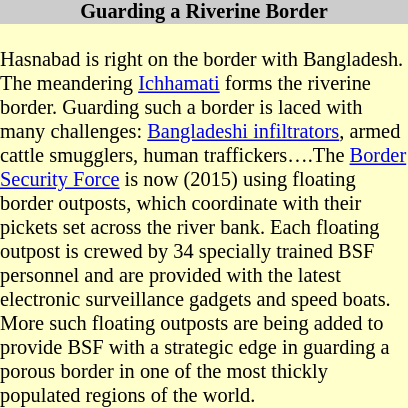<table class="toccolours" style="float: left; margin-right: 1em; font-size: 85%; background:#ffffcc; color:black; width:20em; max-width: 25%;" cellspacing="0" cellpadding="0">
<tr>
<th style="background-color:#cccccc;">Guarding a Riverine Border</th>
</tr>
<tr>
<td style="text-align: left;"><br>Hasnabad is right on the border with Bangladesh. The meandering <a href='#'>Ichhamati</a> forms the riverine border. Guarding such a border is laced with many challenges: <a href='#'>Bangladeshi infiltrators</a>, armed cattle smugglers, human traffickers….The <a href='#'>Border Security Force</a> is now (2015) using floating border outposts, which coordinate with their pickets set across the river bank. Each floating outpost is crewed by 34 specially trained BSF personnel and are provided with the latest electronic surveillance gadgets and speed boats. More such floating outposts are being added to provide BSF with a strategic edge in guarding a porous border in one of the most thickly populated regions of the world.</td>
</tr>
</table>
